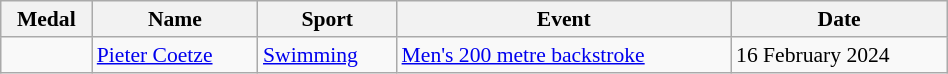<table class="wikitable sortable" style="font-size:90%; width:50%;">
<tr>
<th>Medal</th>
<th>Name</th>
<th>Sport</th>
<th>Event</th>
<th>Date</th>
</tr>
<tr>
<td></td>
<td><a href='#'>Pieter Coetze</a></td>
<td><a href='#'>Swimming</a></td>
<td><a href='#'>Men's 200 metre backstroke</a></td>
<td>16 February 2024</td>
</tr>
</table>
